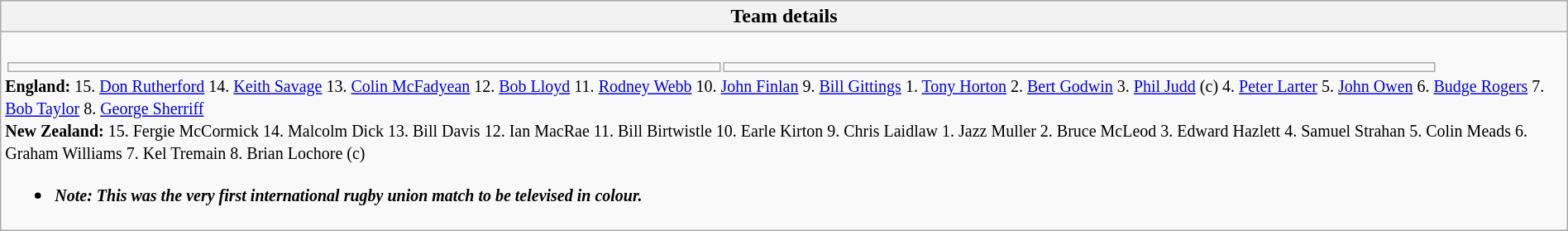<table style="width:100%" class="wikitable collapsible collapsed">
<tr>
<th>Team details</th>
</tr>
<tr>
<td><br><table style="width:92%">
<tr>
<td></td>
<td></td>
</tr>
</table>
<small><strong>England:</strong> 15. <a href='#'>Don Rutherford</a> 14. <a href='#'>Keith Savage</a> 13. <a href='#'>Colin McFadyean</a> 12. <a href='#'>Bob Lloyd</a> 11. <a href='#'>Rodney Webb</a> 10. <a href='#'>John Finlan</a> 9.  <a href='#'>Bill Gittings</a> 1. <a href='#'>Tony Horton</a> 2. <a href='#'>Bert Godwin</a> 3. <a href='#'>Phil Judd</a> (c) 4. <a href='#'>Peter Larter</a> 5. <a href='#'>John Owen</a> 6. <a href='#'>Budge Rogers</a> 7. <a href='#'>Bob Taylor</a> 8. <a href='#'>George Sherriff</a></small><br><small><strong>New Zealand:</strong> 15. Fergie McCormick 14. Malcolm Dick 13. Bill Davis 12. Ian MacRae 11. Bill Birtwistle 10. Earle Kirton 9. Chris Laidlaw 1. Jazz Muller 2. Bruce McLeod 3. Edward Hazlett 4. Samuel Strahan 5. Colin Meads 6. Graham Williams 7. Kel Tremain 8. Brian Lochore (c)</small><ul><li><small><strong><em>Note<strong>: This was the very first international rugby union match to be televised in colour.<em></small></li></ul></td>
</tr>
</table>
